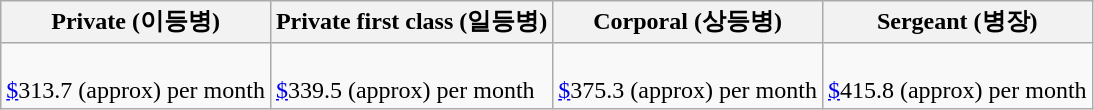<table class="wikitable">
<tr>
<th>Private (이등병)</th>
<th>Private first class (일등병)</th>
<th>Corporal (상등병)</th>
<th>Sergeant (병장)</th>
</tr>
<tr>
<td> <br><a href='#'>$</a>313.7 (approx) per month</td>
<td><br><a href='#'>$</a>339.5 (approx) per month</td>
<td><br><a href='#'>$</a>375.3 (approx) per month</td>
<td><br><a href='#'>$</a>415.8 (approx) per month</td>
</tr>
</table>
